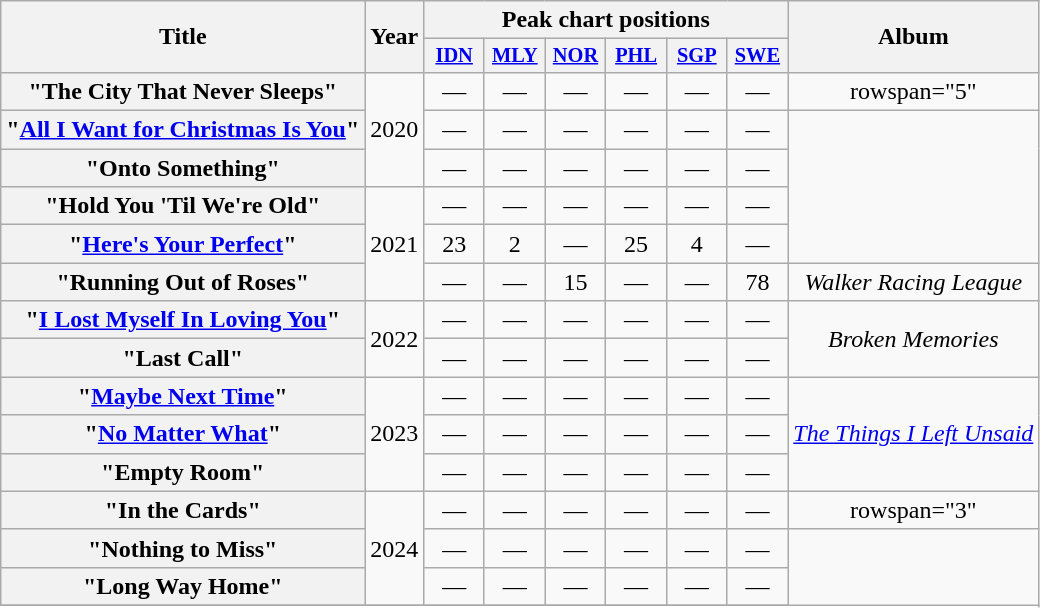<table class="wikitable plainrowheaders" style="text-align:center;">
<tr>
<th scope="col" rowspan="2">Title</th>
<th scope="col" rowspan="2">Year</th>
<th colspan="6">Peak chart positions</th>
<th scope="col" rowspan="2">Album</th>
</tr>
<tr>
<th scope="col" style="width:2.5em;font-size:85%"><a href='#'>IDN</a><br></th>
<th scope="col" style="width:2.5em;font-size:85%"><a href='#'>MLY</a><br></th>
<th scope="col" style="width:2.5em;font-size:85%"><a href='#'>NOR</a><br></th>
<th scope="col" style="width:2.5em;font-size:85%"><a href='#'>PHL</a><br></th>
<th scope="col" style="width:2.5em;font-size:85%"><a href='#'>SGP</a><br></th>
<th scope="col" style="width:2.5em;font-size:85%"><a href='#'>SWE</a><br></th>
</tr>
<tr>
<th scope="row">"The City That Never Sleeps"</th>
<td rowspan="3">2020</td>
<td>—</td>
<td>—</td>
<td>—</td>
<td>—</td>
<td>—</td>
<td>—</td>
<td>rowspan="5" </td>
</tr>
<tr>
<th scope="row">"<a href='#'>All I Want for Christmas Is You</a>"</th>
<td>—</td>
<td>—</td>
<td>—</td>
<td>—</td>
<td>—</td>
<td>—</td>
</tr>
<tr>
<th scope="row">"Onto Something"</th>
<td>—</td>
<td>—</td>
<td>—</td>
<td>—</td>
<td>—</td>
<td>—</td>
</tr>
<tr>
<th scope="row">"Hold You 'Til We're Old"</th>
<td rowspan="3">2021</td>
<td>—</td>
<td>—</td>
<td>—</td>
<td>—</td>
<td>—</td>
<td>—</td>
</tr>
<tr>
<th scope="row">"<a href='#'>Here's Your Perfect</a>"</th>
<td>23</td>
<td>2</td>
<td>—</td>
<td>25</td>
<td>4</td>
<td>—</td>
</tr>
<tr>
<th scope="row">"Running Out of Roses"<br></th>
<td>—</td>
<td>—</td>
<td>15</td>
<td>—</td>
<td>—</td>
<td>78</td>
<td><em>Walker Racing League</em></td>
</tr>
<tr>
<th scope="row">"<a href='#'>I Lost Myself In Loving You</a>"</th>
<td rowspan=2>2022</td>
<td>—</td>
<td>—</td>
<td>—</td>
<td>—</td>
<td>—</td>
<td>—</td>
<td rowspan=2><em>Broken Memories</em></td>
</tr>
<tr>
<th scope="row">"Last Call"</th>
<td>—</td>
<td>—</td>
<td>—</td>
<td>—</td>
<td>—</td>
<td>—</td>
</tr>
<tr>
<th scope="row">"<a href='#'>Maybe Next Time</a>"</th>
<td rowspan=3>2023</td>
<td>—</td>
<td>—</td>
<td>—</td>
<td>—</td>
<td>—</td>
<td>—</td>
<td rowspan=3><em><a href='#'>The Things I Left Unsaid</a></em></td>
</tr>
<tr>
<th scope="row">"<a href='#'>No Matter What</a>"</th>
<td>—</td>
<td>—</td>
<td>—</td>
<td>—</td>
<td>—</td>
<td>—</td>
</tr>
<tr>
<th scope="row">"Empty Room"</th>
<td>—</td>
<td>—</td>
<td>—</td>
<td>—</td>
<td>—</td>
<td>—</td>
</tr>
<tr>
<th scope="row">"In the Cards"</th>
<td rowspan="3">2024</td>
<td>—</td>
<td>—</td>
<td>—</td>
<td>—</td>
<td>—</td>
<td>—</td>
<td>rowspan="3" </td>
</tr>
<tr>
<th scope="row">"Nothing to Miss"</th>
<td>—</td>
<td>—</td>
<td>—</td>
<td>—</td>
<td>—</td>
<td>—</td>
</tr>
<tr>
<th scope="row">"Long Way Home"</th>
<td>—</td>
<td>—</td>
<td>—</td>
<td>—</td>
<td>—</td>
<td>—</td>
</tr>
<tr>
</tr>
</table>
